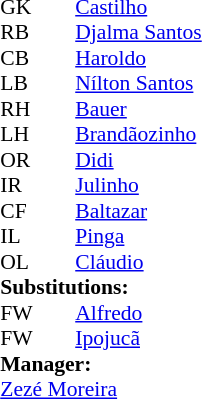<table cellspacing="0" cellpadding="0" style="font-size:90%; margin:0.2em auto;">
<tr>
<th width="25"></th>
<th width="25"></th>
</tr>
<tr>
<td>GK</td>
<td></td>
<td><a href='#'>Castilho</a></td>
</tr>
<tr>
<td>RB</td>
<td></td>
<td><a href='#'>Djalma Santos</a></td>
</tr>
<tr>
<td>CB</td>
<td></td>
<td><a href='#'>Haroldo</a></td>
</tr>
<tr>
<td>LB</td>
<td></td>
<td><a href='#'>Nílton Santos</a></td>
<td></td>
<td></td>
</tr>
<tr>
<td>RH</td>
<td></td>
<td><a href='#'>Bauer</a></td>
</tr>
<tr>
<td>LH</td>
<td></td>
<td><a href='#'>Brandãozinho</a></td>
</tr>
<tr>
<td>OR</td>
<td></td>
<td><a href='#'>Didi</a></td>
</tr>
<tr>
<td>IR</td>
<td></td>
<td><a href='#'>Julinho</a></td>
</tr>
<tr>
<td>CF</td>
<td></td>
<td><a href='#'>Baltazar</a></td>
</tr>
<tr>
<td>IL</td>
<td></td>
<td><a href='#'>Pinga</a></td>
<td></td>
<td></td>
</tr>
<tr>
<td>OL</td>
<td></td>
<td><a href='#'>Cláudio</a></td>
</tr>
<tr>
</tr>
<tr>
<td colspan=4><strong>Substitutions:</strong></td>
</tr>
<tr>
<td>FW</td>
<td></td>
<td><a href='#'>Alfredo</a></td>
<td></td>
<td></td>
</tr>
<tr>
<td>FW</td>
<td></td>
<td><a href='#'>Ipojucã</a></td>
<td></td>
<td></td>
</tr>
<tr>
<td colspan=5><strong>Manager:</strong></td>
</tr>
<tr>
<td colspan=5><a href='#'>Zezé Moreira</a></td>
</tr>
</table>
